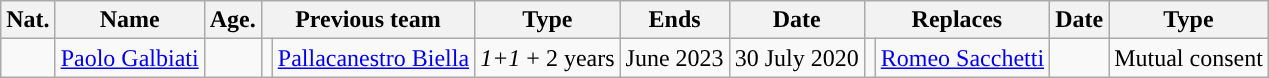<table class="wikitable sortable">
<tr>
<th>Nat.</th>
<th>Name</th>
<th>Age.</th>
<th colspan=2>Previous team</th>
<th>Type</th>
<th>Ends</th>
<th>Date</th>
<th colspan=2>Replaces</th>
<th>Date</th>
<th>Type</th>
</tr>
<tr>
<td></td>
<td><a href='#'>Paolo Galbiati</a></td>
<td></td>
<td></td>
<td><a href='#'>Pallacanestro Biella</a></td>
<td><em>1+1</em> + 2 years</td>
<td>June 2023</td>
<td>30 July 2020</td>
<td></td>
<td><a href='#'>Romeo Sacchetti</a></td>
<td></td>
<td>Mutual consent</td>
</tr>
</table>
